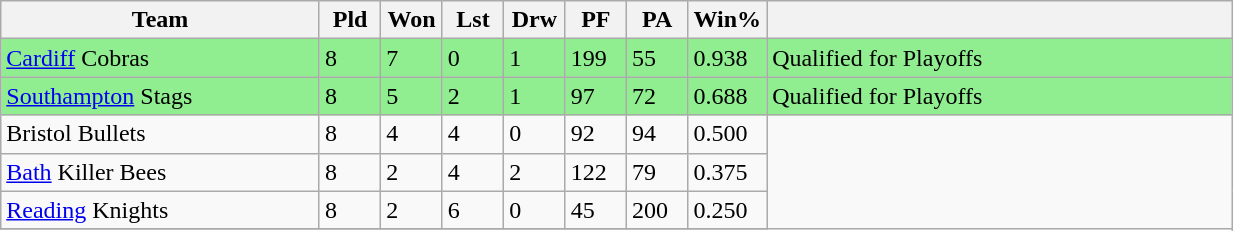<table class="wikitable" width=65%">
<tr>
<th width=26%>Team</th>
<th width=5%>Pld</th>
<th width=5%>Won</th>
<th width=5%>Lst</th>
<th width=5%>Drw</th>
<th width=5%>PF</th>
<th width=5%>PA</th>
<th width=6%>Win%</th>
<th width=38%></th>
</tr>
<tr style="background:lightgreen">
<td><a href='#'>Cardiff</a> Cobras</td>
<td>8</td>
<td>7</td>
<td>0</td>
<td>1</td>
<td>199</td>
<td>55</td>
<td>0.938</td>
<td>Qualified for Playoffs</td>
</tr>
<tr style="background:lightgreen">
<td><a href='#'>Southampton</a> Stags</td>
<td>8</td>
<td>5</td>
<td>2</td>
<td>1</td>
<td>97</td>
<td>72</td>
<td>0.688</td>
<td>Qualified for Playoffs</td>
</tr>
<tr>
<td>Bristol Bullets</td>
<td>8</td>
<td>4</td>
<td>4</td>
<td>0</td>
<td>92</td>
<td>94</td>
<td>0.500</td>
</tr>
<tr>
<td><a href='#'>Bath</a> Killer Bees</td>
<td>8</td>
<td>2</td>
<td>4</td>
<td>2</td>
<td>122</td>
<td>79</td>
<td>0.375</td>
</tr>
<tr>
<td><a href='#'>Reading</a> Knights</td>
<td>8</td>
<td>2</td>
<td>6</td>
<td>0</td>
<td>45</td>
<td>200</td>
<td>0.250</td>
</tr>
<tr>
</tr>
</table>
